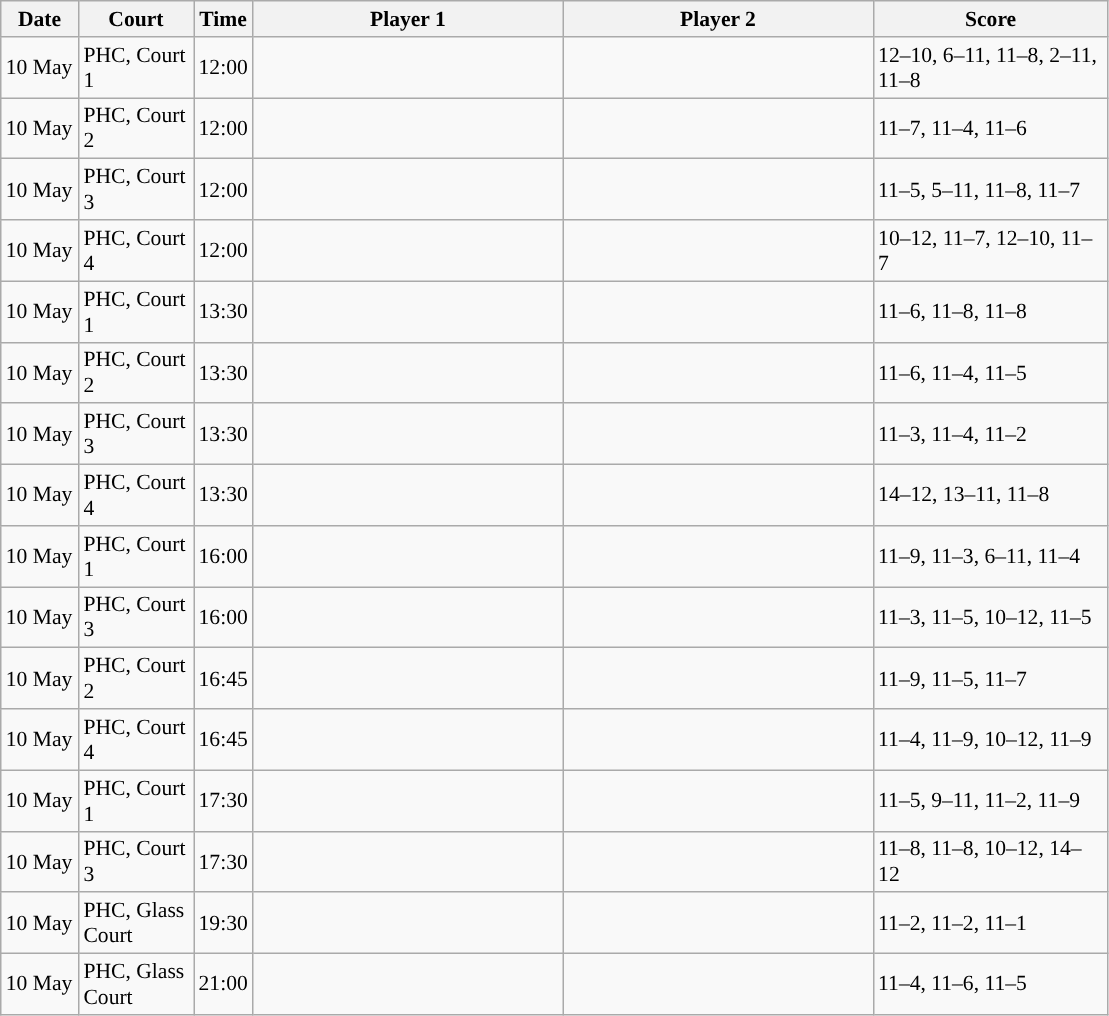<table class="sortable wikitable" style="font-size:90%">
<tr>
<th width="45" class="unsortable">Date</th>
<th width="70">Court</th>
<th width="30">Time</th>
<th width="200">Player 1</th>
<th width="200">Player 2</th>
<th width="150" class="unsortable">Score</th>
</tr>
<tr>
<td>10 May</td>
<td>PHC, Court 1</td>
<td>12:00</td>
<td><strong></strong></td>
<td></td>
<td>12–10, 6–11, 11–8, 2–11, 11–8</td>
</tr>
<tr>
<td>10 May</td>
<td>PHC, Court 2</td>
<td>12:00</td>
<td></td>
<td><strong></strong></td>
<td>11–7, 11–4, 11–6</td>
</tr>
<tr>
<td>10 May</td>
<td>PHC, Court 3</td>
<td>12:00</td>
<td><strong></strong></td>
<td></td>
<td>11–5, 5–11, 11–8, 11–7</td>
</tr>
<tr>
<td>10 May</td>
<td>PHC, Court 4</td>
<td>12:00</td>
<td></td>
<td><strong></strong></td>
<td>10–12, 11–7, 12–10, 11–7</td>
</tr>
<tr>
<td>10 May</td>
<td>PHC, Court 1</td>
<td>13:30</td>
<td><strong></strong></td>
<td></td>
<td>11–6, 11–8, 11–8</td>
</tr>
<tr>
<td>10 May</td>
<td>PHC, Court 2</td>
<td>13:30</td>
<td><strong></strong></td>
<td></td>
<td>11–6, 11–4, 11–5</td>
</tr>
<tr>
<td>10 May</td>
<td>PHC, Court 3</td>
<td>13:30</td>
<td></td>
<td><strong></strong></td>
<td>11–3, 11–4, 11–2</td>
</tr>
<tr>
<td>10 May</td>
<td>PHC, Court 4</td>
<td>13:30</td>
<td><strong></strong></td>
<td></td>
<td>14–12, 13–11, 11–8</td>
</tr>
<tr>
<td>10 May</td>
<td>PHC, Court 1</td>
<td>16:00</td>
<td></td>
<td><strong></strong></td>
<td>11–9, 11–3, 6–11, 11–4</td>
</tr>
<tr>
<td>10 May</td>
<td>PHC, Court 3</td>
<td>16:00</td>
<td><strong></strong></td>
<td></td>
<td>11–3, 11–5, 10–12, 11–5</td>
</tr>
<tr>
<td>10 May</td>
<td>PHC, Court 2</td>
<td>16:45</td>
<td></td>
<td><strong></strong></td>
<td>11–9, 11–5, 11–7</td>
</tr>
<tr>
<td>10 May</td>
<td>PHC, Court 4</td>
<td>16:45</td>
<td><strong></strong></td>
<td></td>
<td>11–4, 11–9, 10–12, 11–9</td>
</tr>
<tr>
<td>10 May</td>
<td>PHC, Court 1</td>
<td>17:30</td>
<td><strong></strong></td>
<td></td>
<td>11–5, 9–11, 11–2, 11–9</td>
</tr>
<tr>
<td>10 May</td>
<td>PHC, Court 3</td>
<td>17:30</td>
<td><strong></strong></td>
<td></td>
<td>11–8, 11–8, 10–12, 14–12</td>
</tr>
<tr>
<td>10 May</td>
<td>PHC, Glass Court</td>
<td>19:30</td>
<td><strong></strong></td>
<td></td>
<td>11–2, 11–2, 11–1</td>
</tr>
<tr>
<td>10 May</td>
<td>PHC, Glass Court</td>
<td>21:00</td>
<td></td>
<td><strong></strong></td>
<td>11–4, 11–6, 11–5</td>
</tr>
</table>
